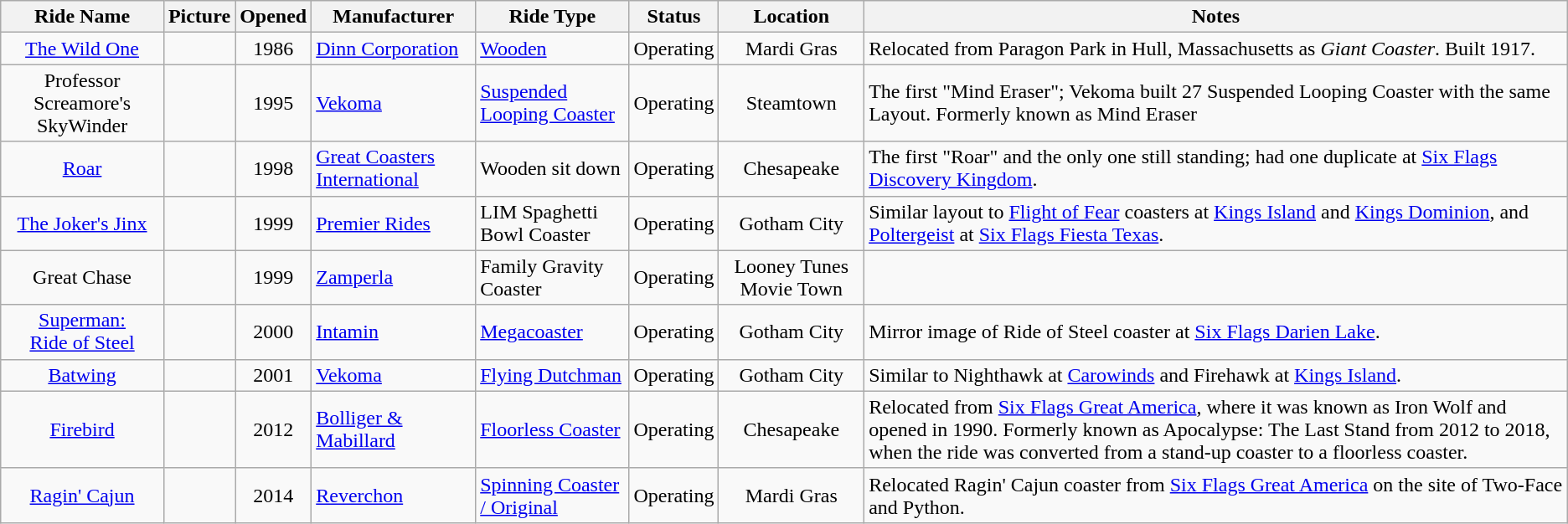<table class="wikitable sortable">
<tr>
<th>Ride Name</th>
<th>Picture</th>
<th>Opened</th>
<th>Manufacturer</th>
<th>Ride Type</th>
<th>Status</th>
<th>Location</th>
<th class="unsortable">Notes</th>
</tr>
<tr>
<td align=center><a href='#'>The Wild One</a></td>
<td> </td>
<td align=center>1986</td>
<td><a href='#'>Dinn Corporation</a></td>
<td><a href='#'>Wooden</a></td>
<td align=center>Operating</td>
<td align=center>Mardi Gras<br></td>
<td>Relocated from Paragon Park in Hull, Massachusetts as <em>Giant Coaster</em>. Built 1917.</td>
</tr>
<tr>
<td align=center>Professor Screamore's SkyWinder</td>
<td> </td>
<td align=center>1995</td>
<td><a href='#'>Vekoma</a></td>
<td><a href='#'>Suspended Looping Coaster</a></td>
<td align=center>Operating</td>
<td align=center>Steamtown</td>
<td>The first "Mind Eraser"; Vekoma built 27 Suspended Looping Coaster with the same Layout. Formerly known as Mind Eraser</td>
</tr>
<tr>
<td align=center><a href='#'>Roar</a></td>
<td> </td>
<td align=center>1998</td>
<td><a href='#'>Great Coasters International</a></td>
<td>Wooden sit down</td>
<td align=center>Operating</td>
<td align=center>Chesapeake</td>
<td>The first "Roar" and the only one still standing; had one duplicate at <a href='#'>Six Flags Discovery Kingdom</a>.</td>
</tr>
<tr>
<td align=center><a href='#'>The Joker's Jinx</a></td>
<td></td>
<td align=center>1999</td>
<td><a href='#'>Premier Rides</a></td>
<td>LIM Spaghetti Bowl Coaster</td>
<td align=center>Operating</td>
<td align=center>Gotham City</td>
<td>Similar layout to <a href='#'>Flight of Fear</a> coasters at <a href='#'>Kings Island</a> and <a href='#'>Kings Dominion</a>, and <a href='#'>Poltergeist</a> at <a href='#'>Six Flags Fiesta Texas</a>.</td>
</tr>
<tr>
<td align=center>Great Chase</td>
<td> </td>
<td align=center>1999</td>
<td><a href='#'>Zamperla</a></td>
<td>Family Gravity Coaster</td>
<td align=center>Operating</td>
<td align=center>Looney Tunes Movie Town</td>
<td></td>
</tr>
<tr>
<td align=center><a href='#'>Superman:<br>Ride of Steel</a></td>
<td> </td>
<td align=center>2000</td>
<td><a href='#'>Intamin</a></td>
<td><a href='#'>Megacoaster</a></td>
<td align=center>Operating</td>
<td align=center>Gotham City</td>
<td>Mirror image of Ride of Steel coaster at <a href='#'>Six Flags Darien Lake</a>.</td>
</tr>
<tr>
<td align=center><a href='#'>Batwing</a></td>
<td> </td>
<td align=center>2001</td>
<td><a href='#'>Vekoma</a></td>
<td><a href='#'>Flying Dutchman</a></td>
<td align=center>Operating</td>
<td align=center>Gotham City</td>
<td>Similar to Nighthawk at <a href='#'>Carowinds</a> and Firehawk at <a href='#'>Kings Island</a>.</td>
</tr>
<tr>
<td align=center><a href='#'>Firebird</a></td>
<td></td>
<td align=center>2012</td>
<td><a href='#'>Bolliger & Mabillard</a></td>
<td><a href='#'>Floorless Coaster</a></td>
<td align=center>Operating</td>
<td align=center>Chesapeake</td>
<td>Relocated from <a href='#'>Six Flags Great America</a>, where it was known as Iron Wolf and opened in 1990. Formerly known as Apocalypse: The Last Stand from 2012 to 2018, when the ride was converted from a stand-up coaster to a floorless coaster.</td>
</tr>
<tr>
<td align=center><a href='#'>Ragin' Cajun</a></td>
<td> </td>
<td align=center>2014</td>
<td><a href='#'>Reverchon</a></td>
<td><a href='#'> Spinning Coaster / Original</a></td>
<td align=center>Operating</td>
<td align=center>Mardi Gras</td>
<td>Relocated Ragin' Cajun coaster from <a href='#'>Six Flags Great America</a> on the site of Two-Face and Python.</td>
</tr>
</table>
